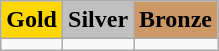<table class=wikitable>
<tr>
<td align=center bgcolor=gold> <strong>Gold</strong></td>
<td align=center bgcolor=silver> <strong>Silver</strong></td>
<td align=center bgcolor=cc9966> <strong>Bronze</strong></td>
</tr>
<tr>
<td></td>
<td></td>
<td></td>
</tr>
</table>
